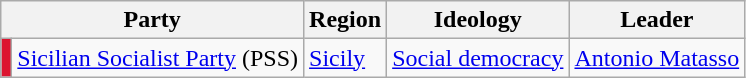<table class=wikitable style=text-align:left>
<tr>
<th colspan=2>Party</th>
<th>Region</th>
<th>Ideology</th>
<th>Leader</th>
</tr>
<tr>
<td bgcolor="#Dc142f"></td>
<td><a href='#'>Sicilian Socialist Party</a> (PSS)</td>
<td><a href='#'>Sicily</a></td>
<td><a href='#'>Social democracy</a></td>
<td><a href='#'>Antonio Matasso</a></td>
</tr>
</table>
